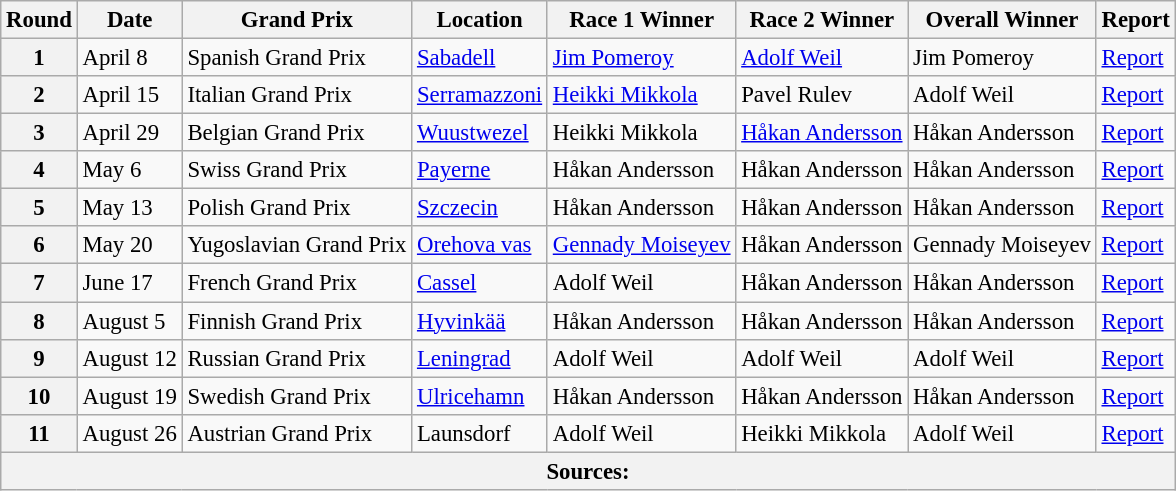<table class="wikitable" style="font-size: 95%;">
<tr>
<th align=center>Round</th>
<th align=center>Date</th>
<th align=center>Grand Prix</th>
<th align=center>Location</th>
<th align=center>Race 1 Winner</th>
<th align=center>Race 2 Winner</th>
<th align=center>Overall Winner</th>
<th align=center>Report</th>
</tr>
<tr>
<th>1</th>
<td>April 8</td>
<td> Spanish Grand Prix</td>
<td><a href='#'>Sabadell</a></td>
<td> <a href='#'>Jim Pomeroy</a></td>
<td> <a href='#'>Adolf Weil</a></td>
<td> Jim Pomeroy</td>
<td><a href='#'>Report</a></td>
</tr>
<tr>
<th>2</th>
<td>April 15</td>
<td> Italian Grand Prix</td>
<td><a href='#'>Serramazzoni</a></td>
<td> <a href='#'>Heikki Mikkola</a></td>
<td> Pavel Rulev</td>
<td> Adolf Weil</td>
<td><a href='#'>Report</a></td>
</tr>
<tr>
<th>3</th>
<td>April 29</td>
<td> Belgian Grand Prix</td>
<td><a href='#'>Wuustwezel</a></td>
<td> Heikki Mikkola</td>
<td> <a href='#'>Håkan Andersson</a></td>
<td> Håkan Andersson</td>
<td><a href='#'>Report</a></td>
</tr>
<tr>
<th>4</th>
<td>May 6</td>
<td> Swiss Grand Prix</td>
<td><a href='#'>Payerne</a></td>
<td> Håkan Andersson</td>
<td> Håkan Andersson</td>
<td> Håkan Andersson</td>
<td><a href='#'>Report</a></td>
</tr>
<tr>
<th>5</th>
<td>May 13</td>
<td> Polish Grand Prix</td>
<td><a href='#'>Szczecin</a></td>
<td> Håkan Andersson</td>
<td> Håkan Andersson</td>
<td> Håkan Andersson</td>
<td><a href='#'>Report</a></td>
</tr>
<tr>
<th>6</th>
<td>May 20</td>
<td> Yugoslavian Grand Prix</td>
<td><a href='#'>Orehova vas</a></td>
<td> <a href='#'>Gennady Moiseyev</a></td>
<td> Håkan Andersson</td>
<td> Gennady Moiseyev</td>
<td><a href='#'>Report</a></td>
</tr>
<tr>
<th>7</th>
<td>June 17</td>
<td> French Grand Prix</td>
<td><a href='#'>Cassel</a></td>
<td> Adolf Weil</td>
<td> Håkan Andersson</td>
<td> Håkan Andersson</td>
<td><a href='#'>Report</a></td>
</tr>
<tr>
<th>8</th>
<td>August 5</td>
<td> Finnish Grand Prix</td>
<td><a href='#'>Hyvinkää</a></td>
<td> Håkan Andersson</td>
<td> Håkan Andersson</td>
<td> Håkan Andersson</td>
<td><a href='#'>Report</a></td>
</tr>
<tr>
<th>9</th>
<td>August 12</td>
<td> Russian Grand Prix</td>
<td><a href='#'>Leningrad</a></td>
<td> Adolf Weil</td>
<td> Adolf Weil</td>
<td> Adolf Weil</td>
<td><a href='#'>Report</a></td>
</tr>
<tr>
<th>10</th>
<td>August 19</td>
<td> Swedish Grand Prix</td>
<td><a href='#'>Ulricehamn</a></td>
<td> Håkan Andersson</td>
<td> Håkan Andersson</td>
<td> Håkan Andersson</td>
<td><a href='#'>Report</a></td>
</tr>
<tr>
<th>11</th>
<td>August 26</td>
<td> Austrian Grand Prix</td>
<td>Launsdorf</td>
<td> Adolf Weil</td>
<td> Heikki Mikkola</td>
<td> Adolf Weil</td>
<td><a href='#'>Report</a></td>
</tr>
<tr>
<th colspan=8>Sources:</th>
</tr>
</table>
